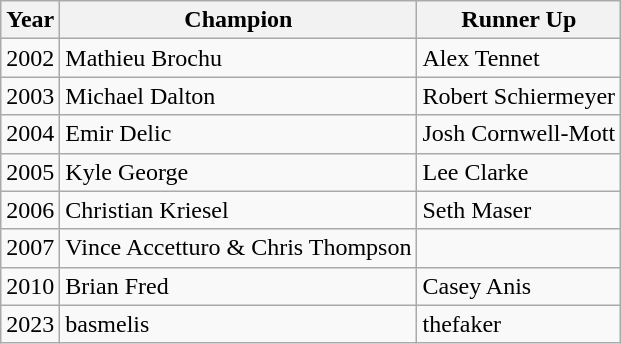<table class="wikitable">
<tr>
<th>Year</th>
<th>Champion</th>
<th>Runner Up</th>
</tr>
<tr>
<td>2002</td>
<td>Mathieu Brochu</td>
<td>Alex Tennet</td>
</tr>
<tr>
<td>2003</td>
<td>Michael Dalton</td>
<td>Robert Schiermeyer</td>
</tr>
<tr>
<td>2004</td>
<td>Emir Delic</td>
<td>Josh Cornwell-Mott</td>
</tr>
<tr>
<td>2005</td>
<td>Kyle George</td>
<td>Lee Clarke</td>
</tr>
<tr>
<td>2006</td>
<td>Christian Kriesel</td>
<td>Seth Maser</td>
</tr>
<tr>
<td>2007</td>
<td>Vince Accetturo & Chris Thompson</td>
</tr>
<tr>
<td>2010</td>
<td>Brian Fred</td>
<td>Casey Anis</td>
</tr>
<tr>
<td>2023</td>
<td>basmelis</td>
<td>thefaker</td>
</tr>
</table>
